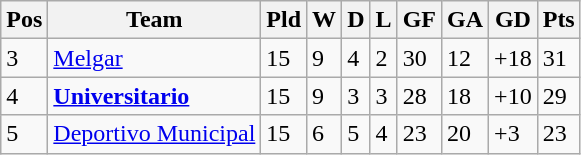<table class="wikitable">
<tr>
<th><abbr>Pos</abbr></th>
<th>Team</th>
<th><abbr>Pld</abbr></th>
<th><abbr>W</abbr></th>
<th><abbr>D</abbr></th>
<th><abbr>L</abbr></th>
<th><abbr>GF</abbr></th>
<th><abbr>GA</abbr></th>
<th><abbr>GD</abbr></th>
<th><abbr>Pts</abbr></th>
</tr>
<tr>
<td>3</td>
<td><a href='#'>Melgar</a></td>
<td>15</td>
<td>9</td>
<td>4</td>
<td>2</td>
<td>30</td>
<td>12</td>
<td>+18</td>
<td>31</td>
</tr>
<tr>
<td>4</td>
<td><a href='#'><strong>Universitario</strong></a></td>
<td>15</td>
<td>9</td>
<td>3</td>
<td>3</td>
<td>28</td>
<td>18</td>
<td>+10</td>
<td>29</td>
</tr>
<tr>
<td>5</td>
<td><a href='#'>Deportivo Municipal</a></td>
<td>15</td>
<td>6</td>
<td>5</td>
<td>4</td>
<td>23</td>
<td>20</td>
<td>+3</td>
<td>23</td>
</tr>
</table>
